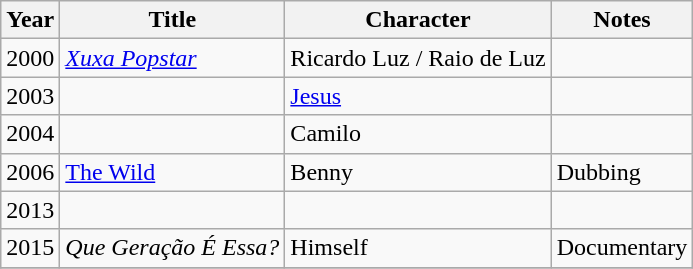<table class="wikitable">
<tr>
<th>Year</th>
<th>Title</th>
<th>Character</th>
<th>Notes</th>
</tr>
<tr>
<td>2000</td>
<td><em><a href='#'>Xuxa Popstar</a></em></td>
<td>Ricardo Luz / Raio de Luz</td>
<td></td>
</tr>
<tr>
<td>2003</td>
<td><em></em></td>
<td><a href='#'>Jesus</a></td>
<td></td>
</tr>
<tr>
<td>2004</td>
<td><em></em></td>
<td>Camilo</td>
<td></td>
</tr>
<tr>
<td>2006</td>
<td><a href='#'>The Wild</a></td>
<td>Benny</td>
<td>Dubbing</td>
</tr>
<tr>
<td>2013</td>
<td><em></em></td>
<td></td>
<td></td>
</tr>
<tr>
<td>2015</td>
<td><em>Que Geração É Essa?</em></td>
<td>Himself</td>
<td>Documentary</td>
</tr>
<tr>
</tr>
</table>
